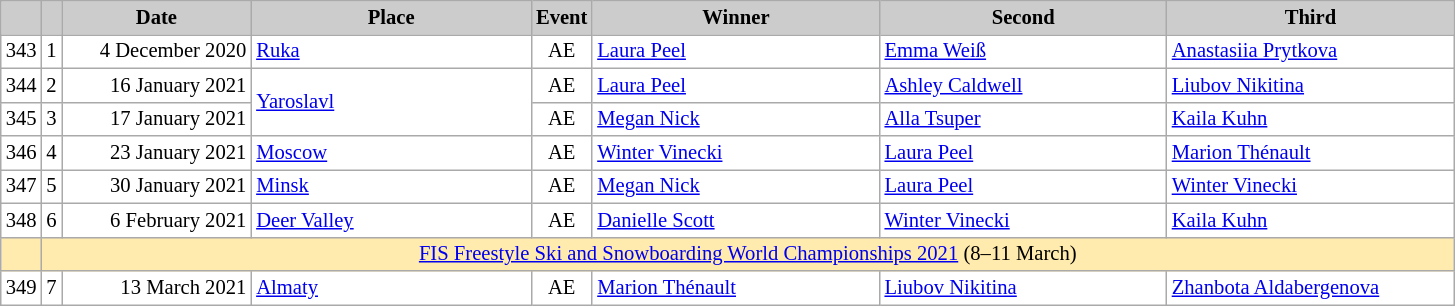<table class="wikitable plainrowheaders" style="background:#fff; font-size:86%; line-height:16px; border:grey solid 1px; border-collapse:collapse;">
<tr>
<th scope="col" style="background:#ccc; width:20px;"></th>
<th scope="col" style="background:#ccc; width=30 px;"></th>
<th scope="col" style="background:#ccc; width:120px;">Date</th>
<th scope="col" style="background:#ccc; width:180px;">Place</th>
<th scope="col" style="background:#ccc; width:15px;">Event</th>
<th scope="col" style="background:#ccc; width:185px;">Winner</th>
<th scope="col" style="background:#ccc; width:185px;">Second</th>
<th scope="col" style="background:#ccc; width:185px;">Third</th>
</tr>
<tr>
<td align="center">343</td>
<td align="center">1</td>
<td align="right">4 December 2020</td>
<td> <a href='#'>Ruka</a></td>
<td align="center">AE</td>
<td> <a href='#'>Laura Peel</a></td>
<td> <a href='#'>Emma Weiß</a></td>
<td> <a href='#'>Anastasiia Prytkova</a></td>
</tr>
<tr>
<td align="center">344</td>
<td align="center">2</td>
<td align="right">16 January 2021</td>
<td rowspan="2"> <a href='#'>Yaroslavl</a></td>
<td align="center">AE</td>
<td> <a href='#'>Laura Peel</a></td>
<td> <a href='#'>Ashley Caldwell</a></td>
<td> <a href='#'>Liubov Nikitina</a></td>
</tr>
<tr>
<td align="center">345</td>
<td align="center">3</td>
<td align="right">17 January 2021</td>
<td align="center">AE</td>
<td> <a href='#'>Megan Nick</a></td>
<td> <a href='#'>Alla Tsuper</a></td>
<td> <a href='#'>Kaila Kuhn</a></td>
</tr>
<tr>
<td align="center">346</td>
<td align="center">4</td>
<td align="right">23 January 2021</td>
<td> <a href='#'>Moscow</a></td>
<td align="center">AE</td>
<td> <a href='#'>Winter Vinecki</a></td>
<td> <a href='#'>Laura Peel</a></td>
<td> <a href='#'>Marion Thénault</a></td>
</tr>
<tr>
<td align="center">347</td>
<td align="center">5</td>
<td align="right">30 January 2021</td>
<td> <a href='#'>Minsk</a></td>
<td align="center">AE</td>
<td> <a href='#'>Megan Nick</a></td>
<td> <a href='#'>Laura Peel</a></td>
<td> <a href='#'>Winter Vinecki</a></td>
</tr>
<tr>
<td align="center">348</td>
<td align="center">6</td>
<td align="right">6 February 2021</td>
<td> <a href='#'>Deer Valley</a></td>
<td align="center">AE</td>
<td> <a href='#'>Danielle Scott</a></td>
<td> <a href='#'>Winter Vinecki</a></td>
<td> <a href='#'>Kaila Kuhn</a></td>
</tr>
<tr style="background:#FFEBAD">
<td></td>
<td align="center" colspan="7"><a href='#'>FIS Freestyle Ski and Snowboarding World Championships 2021</a>  (8–11 March)</td>
</tr>
<tr>
<td align="center">349</td>
<td align="center">7</td>
<td align="right">13 March 2021</td>
<td> <a href='#'>Almaty</a></td>
<td align="center">AE</td>
<td> <a href='#'>Marion Thénault</a></td>
<td> <a href='#'>Liubov Nikitina</a></td>
<td> <a href='#'>Zhanbota Aldabergenova</a></td>
</tr>
</table>
